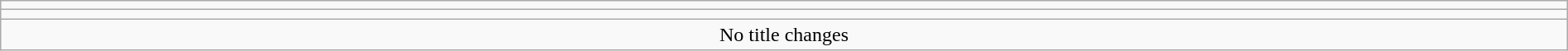<table class="wikitable" style="text-align:center; width:100%;">
<tr>
<td colspan=5></td>
</tr>
<tr>
<td colspan=5><strong></strong></td>
</tr>
<tr>
<td colspan="5">No title changes</td>
</tr>
</table>
